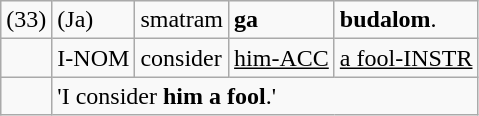<table class="wikitable">
<tr>
<td>(33)</td>
<td>(Ja)</td>
<td>smatram</td>
<td><strong>ga</strong></td>
<td><strong>budalom</strong>.</td>
</tr>
<tr>
<td></td>
<td>I-NOM</td>
<td>consider</td>
<td><u>him-ACC</u></td>
<td><u>a fool-INSTR</u></td>
</tr>
<tr>
<td></td>
<td colspan="4">'I consider <strong>him a fool</strong>.'</td>
</tr>
</table>
